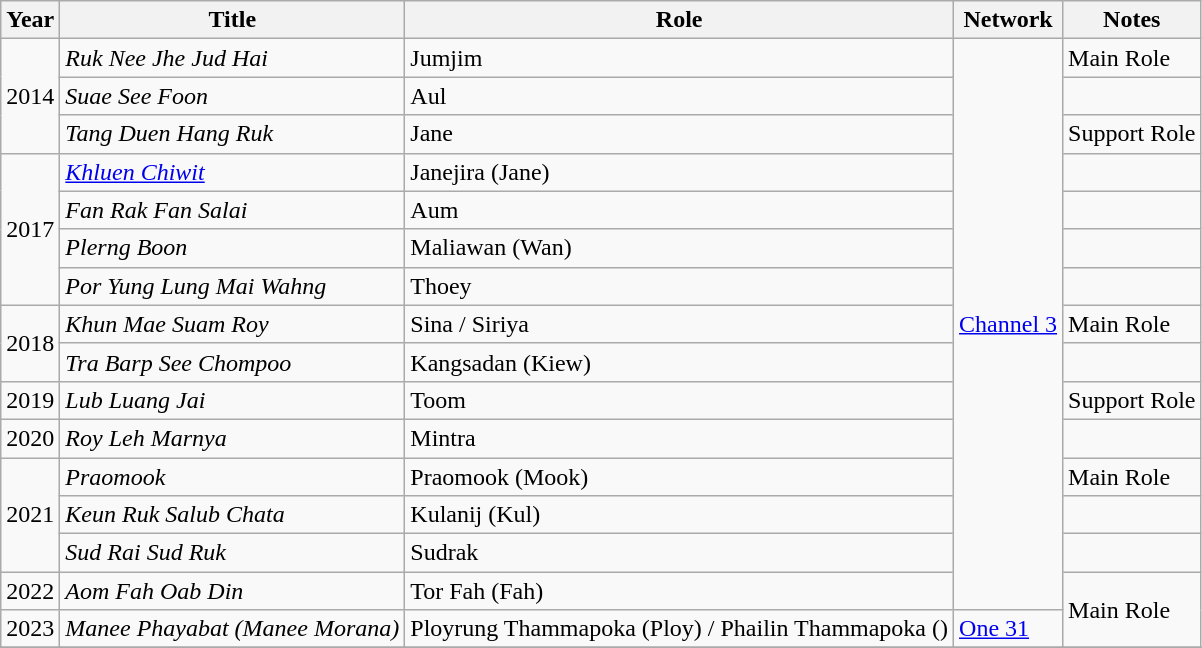<table class="wikitable sortable">
<tr>
<th>Year</th>
<th>Title</th>
<th>Role</th>
<th>Network</th>
<th class="unsortable">Notes</th>
</tr>
<tr>
<td rowspan="3">2014</td>
<td><em> Ruk Nee Jhe Jud Hai </em></td>
<td>Jumjim</td>
<td rowspan="15"><a href='#'>Channel 3</a></td>
<td>Main Role</td>
</tr>
<tr>
<td><em> Suae See Foon </em></td>
<td>Aul</td>
<td></td>
</tr>
<tr>
<td><em> Tang Duen Hang Ruk </em></td>
<td>Jane</td>
<td>Support Role</td>
</tr>
<tr>
<td rowspan="4">2017</td>
<td><em><a href='#'>Khluen Chiwit</a></em></td>
<td>Janejira (Jane)</td>
<td></td>
</tr>
<tr>
<td><em> Fan Rak Fan Salai </em></td>
<td>Aum</td>
<td></td>
</tr>
<tr>
<td><em> Plerng Boon </em></td>
<td>Maliawan (Wan)</td>
<td></td>
</tr>
<tr>
<td><em> Por Yung Lung Mai Wahng </em></td>
<td>Thoey</td>
<td></td>
</tr>
<tr>
<td rowspan="2">2018</td>
<td><em> Khun Mae Suam Roy </em></td>
<td>Sina / Siriya</td>
<td>Main Role</td>
</tr>
<tr>
<td><em> Tra Barp See Chompoo </em></td>
<td>Kangsadan (Kiew)</td>
<td></td>
</tr>
<tr>
<td>2019</td>
<td><em> Lub Luang Jai </em></td>
<td>Toom</td>
<td>Support Role</td>
</tr>
<tr>
<td>2020</td>
<td><em> Roy Leh Marnya </em></td>
<td>Mintra</td>
<td></td>
</tr>
<tr>
<td rowspan="3">2021</td>
<td><em> Praomook </em></td>
<td>Praomook (Mook)</td>
<td>Main Role</td>
</tr>
<tr>
<td><em> Keun Ruk Salub Chata </em></td>
<td>Kulanij (Kul)</td>
<td></td>
</tr>
<tr>
<td><em> Sud Rai Sud Ruk </em></td>
<td>Sudrak</td>
<td></td>
</tr>
<tr>
<td rowspan="1">2022</td>
<td><em>Aom Fah Oab Din</em></td>
<td>Tor Fah (Fah)</td>
<td rowspan="2">Main Role</td>
</tr>
<tr>
<td rowspan="1">2023</td>
<td><em>Manee Phayabat (Manee Morana)</em></td>
<td>Ployrung Thammapoka (Ploy) / Phailin Thammapoka ()</td>
<td><a href='#'>One 31</a></td>
</tr>
<tr>
</tr>
</table>
